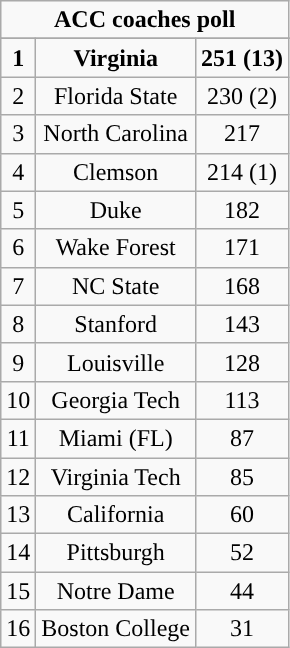<table class="wikitable" style="display: inline-table;">
<tr>
<td align="center" Colspan="3"><strong>ACC coaches poll</strong></td>
</tr>
<tr align="center">
</tr>
<tr align="center">
<td><strong>1</strong></td>
<td><strong>Virginia</strong></td>
<td><strong>251 (13)</strong></td>
</tr>
<tr align="center">
<td>2</td>
<td>Florida State</td>
<td>230 (2)</td>
</tr>
<tr align="center">
<td>3</td>
<td>North Carolina</td>
<td>217</td>
</tr>
<tr align="center">
<td>4</td>
<td>Clemson</td>
<td>214 (1)</td>
</tr>
<tr align="center">
<td>5</td>
<td>Duke</td>
<td>182</td>
</tr>
<tr align="center">
<td>6</td>
<td>Wake Forest</td>
<td>171</td>
</tr>
<tr align="center">
<td>7</td>
<td>NC State</td>
<td>168</td>
</tr>
<tr align="center">
<td>8</td>
<td>Stanford</td>
<td>143</td>
</tr>
<tr align="center">
<td>9</td>
<td>Louisville</td>
<td>128</td>
</tr>
<tr align="center">
<td>10</td>
<td>Georgia Tech</td>
<td>113</td>
</tr>
<tr align="center">
<td>11</td>
<td>Miami (FL)</td>
<td>87</td>
</tr>
<tr align="center">
<td>12</td>
<td>Virginia Tech</td>
<td>85</td>
</tr>
<tr align="center">
<td>13</td>
<td>California</td>
<td>60</td>
</tr>
<tr align="center">
<td>14</td>
<td>Pittsburgh</td>
<td>52</td>
</tr>
<tr align="center">
<td>15</td>
<td>Notre Dame</td>
<td>44</td>
</tr>
<tr align="center">
<td>16</td>
<td>Boston College</td>
<td>31</td>
</tr>
</table>
